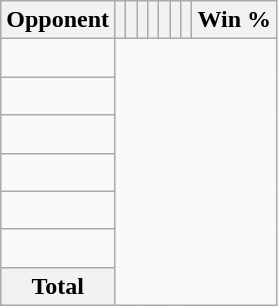<table class="wikitable sortable collapsible collapsed" style="text-align: center;">
<tr>
<th>Opponent</th>
<th></th>
<th></th>
<th></th>
<th></th>
<th></th>
<th></th>
<th></th>
<th>Win %</th>
</tr>
<tr>
<td align="left"><br></td>
</tr>
<tr>
<td align="left"><br></td>
</tr>
<tr>
<td align="left"><br></td>
</tr>
<tr>
<td align="left"><br></td>
</tr>
<tr>
<td align="left"><br></td>
</tr>
<tr>
<td align="left"><br></td>
</tr>
<tr class="sortbottom">
<th>Total<br></th>
</tr>
</table>
